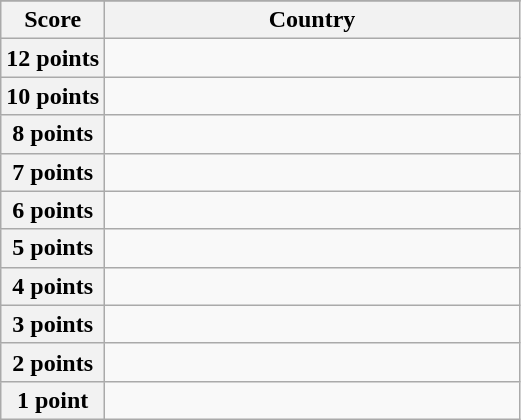<table class="wikitable">
<tr>
</tr>
<tr>
<th scope="col" width="20%">Score</th>
<th scope="col">Country</th>
</tr>
<tr>
<th scope="row">12 points</th>
<td></td>
</tr>
<tr>
<th scope="row">10 points</th>
<td></td>
</tr>
<tr>
<th scope="row">8 points</th>
<td></td>
</tr>
<tr>
<th scope="row">7 points</th>
<td></td>
</tr>
<tr>
<th scope="row">6 points</th>
<td></td>
</tr>
<tr>
<th scope="row">5 points</th>
<td></td>
</tr>
<tr>
<th scope="row">4 points</th>
<td></td>
</tr>
<tr>
<th scope="row">3 points</th>
<td></td>
</tr>
<tr>
<th scope="row">2 points</th>
<td></td>
</tr>
<tr>
<th scope="row">1 point</th>
<td></td>
</tr>
</table>
